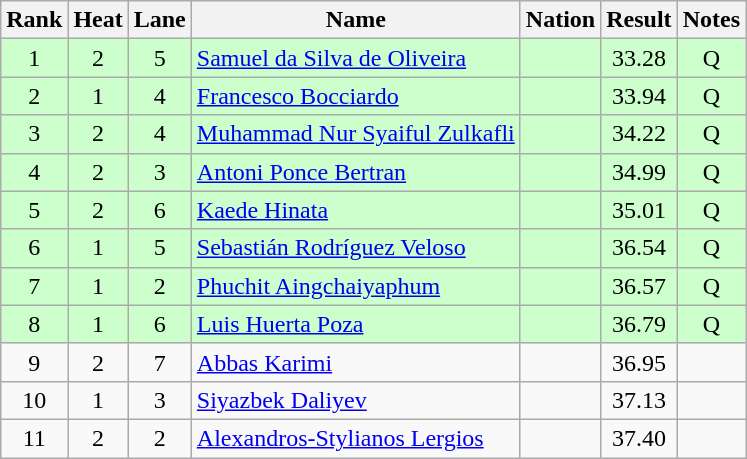<table class="wikitable sortable" style="text-align:center">
<tr>
<th>Rank</th>
<th>Heat</th>
<th>Lane</th>
<th>Name</th>
<th>Nation</th>
<th>Result</th>
<th>Notes</th>
</tr>
<tr bgcolor=ccffcc>
<td>1</td>
<td>2</td>
<td>5</td>
<td align=left><a href='#'>Samuel da Silva de Oliveira</a></td>
<td align=left></td>
<td>33.28</td>
<td>Q</td>
</tr>
<tr bgcolor=ccffcc>
<td>2</td>
<td>1</td>
<td>4</td>
<td align=left><a href='#'>Francesco Bocciardo</a></td>
<td align=left></td>
<td>33.94</td>
<td>Q</td>
</tr>
<tr bgcolor=ccffcc>
<td>3</td>
<td>2</td>
<td>4</td>
<td align=left><a href='#'>Muhammad Nur Syaiful Zulkafli</a></td>
<td align=left></td>
<td>34.22</td>
<td>Q</td>
</tr>
<tr bgcolor=ccffcc>
<td>4</td>
<td>2</td>
<td>3</td>
<td align=left><a href='#'>Antoni Ponce Bertran</a></td>
<td align=left></td>
<td>34.99</td>
<td>Q</td>
</tr>
<tr bgcolor=ccffcc>
<td>5</td>
<td>2</td>
<td>6</td>
<td align=left><a href='#'>Kaede Hinata</a></td>
<td align=left></td>
<td>35.01</td>
<td>Q</td>
</tr>
<tr bgcolor=ccffcc>
<td>6</td>
<td>1</td>
<td>5</td>
<td align=left><a href='#'>Sebastián Rodríguez Veloso</a></td>
<td align=left></td>
<td>36.54</td>
<td>Q</td>
</tr>
<tr bgcolor=ccffcc>
<td>7</td>
<td>1</td>
<td>2</td>
<td align=left><a href='#'>Phuchit Aingchaiyaphum</a></td>
<td align=left></td>
<td>36.57</td>
<td>Q</td>
</tr>
<tr bgcolor=ccffcc>
<td>8</td>
<td>1</td>
<td>6</td>
<td align=left><a href='#'>Luis Huerta Poza</a></td>
<td align=left></td>
<td>36.79</td>
<td>Q</td>
</tr>
<tr>
<td>9</td>
<td>2</td>
<td>7</td>
<td align=left><a href='#'>Abbas Karimi</a></td>
<td align=left></td>
<td>36.95</td>
<td></td>
</tr>
<tr>
<td>10</td>
<td>1</td>
<td>3</td>
<td align=left><a href='#'>Siyazbek Daliyev</a></td>
<td align=left></td>
<td>37.13</td>
<td></td>
</tr>
<tr>
<td>11</td>
<td>2</td>
<td>2</td>
<td align=left><a href='#'>Alexandros-Stylianos Lergios</a></td>
<td align=left></td>
<td>37.40</td>
<td></td>
</tr>
</table>
